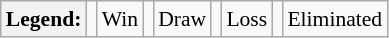<table class="wikitable" style="font-size:90%;">
<tr>
<th>Legend:</th>
<td></td>
<td>Win</td>
<td></td>
<td>Draw</td>
<td></td>
<td>Loss</td>
<td></td>
<td>Eliminated</td>
</tr>
</table>
